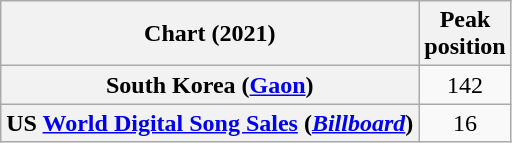<table class="wikitable sortable plainrowheaders" style="text-align:center">
<tr>
<th scope="col">Chart (2021)</th>
<th scope="col">Peak<br>position</th>
</tr>
<tr>
<th scope="row">South Korea (<a href='#'>Gaon</a>)</th>
<td>142</td>
</tr>
<tr>
<th scope="row">US <a href='#'>World Digital Song Sales</a> (<em><a href='#'>Billboard</a></em>)</th>
<td>16</td>
</tr>
</table>
